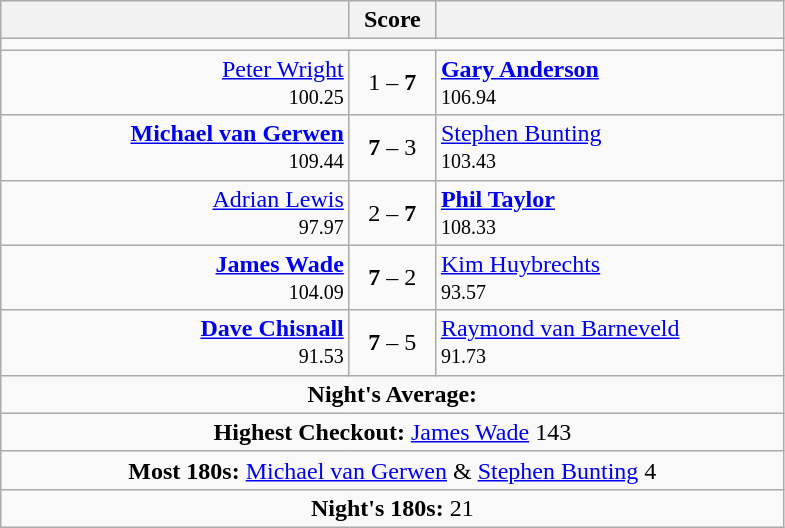<table class=wikitable style="text-align:center">
<tr>
<th width=225></th>
<th width=50>Score</th>
<th width=225></th>
</tr>
<tr align=centre>
<td colspan="3"></td>
</tr>
<tr align=left>
<td align=right><a href='#'>Peter Wright</a>  <br><small><span>100.25</span></small></td>
<td align=center>1 – <strong>7</strong></td>
<td> <strong><a href='#'>Gary Anderson</a></strong> <br><small><span>106.94</span></small></td>
</tr>
<tr align=left>
<td align=right><strong><a href='#'>Michael van Gerwen</a></strong>  <br><small><span>109.44</span></small></td>
<td align=center><strong>7</strong> – 3</td>
<td> <a href='#'>Stephen Bunting</a> <br><small><span>103.43</span></small></td>
</tr>
<tr align=left>
<td align=right><a href='#'>Adrian Lewis</a>  <br><small><span>97.97</span></small></td>
<td align=center>2 – <strong>7</strong></td>
<td> <a href='#'><strong>Phil Taylor</strong></a> <br><small><span>108.33</span></small></td>
</tr>
<tr align=left>
<td align=right><strong><a href='#'>James Wade</a></strong>  <br><small><span>104.09</span></small></td>
<td align=center><strong>7</strong> – 2</td>
<td> <a href='#'>Kim Huybrechts</a> <br><small><span>93.57</span></small></td>
</tr>
<tr align=left>
<td align=right><strong><a href='#'>Dave Chisnall</a></strong>  <br><small><span>91.53</span></small></td>
<td align=center><strong>7</strong> – 5</td>
<td> <a href='#'>Raymond van Barneveld</a> <br><small><span>91.73</span></small></td>
</tr>
<tr align=center>
<td colspan="3"><strong>Night's Average:</strong> </td>
</tr>
<tr align=center>
<td colspan="3"><strong>Highest Checkout:</strong>  <a href='#'>James Wade</a> 143</td>
</tr>
<tr align=center>
<td colspan="3"><strong>Most 180s:</strong>  <a href='#'>Michael van Gerwen</a> &  <a href='#'>Stephen Bunting</a> 4</td>
</tr>
<tr align=center>
<td colspan="3"><strong>Night's 180s:</strong> 21</td>
</tr>
</table>
